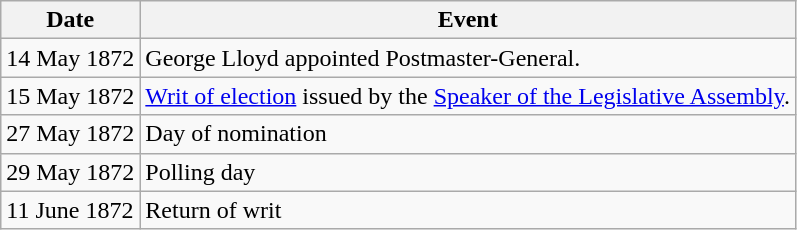<table class="wikitable">
<tr>
<th>Date</th>
<th>Event</th>
</tr>
<tr>
<td>14 May 1872</td>
<td>George Lloyd appointed Postmaster-General.</td>
</tr>
<tr>
<td>15 May 1872</td>
<td><a href='#'>Writ of election</a> issued by the <a href='#'>Speaker of the Legislative Assembly</a>.</td>
</tr>
<tr>
<td>27 May 1872</td>
<td>Day of nomination</td>
</tr>
<tr>
<td>29 May 1872</td>
<td>Polling day</td>
</tr>
<tr>
<td>11 June 1872</td>
<td>Return of writ</td>
</tr>
</table>
